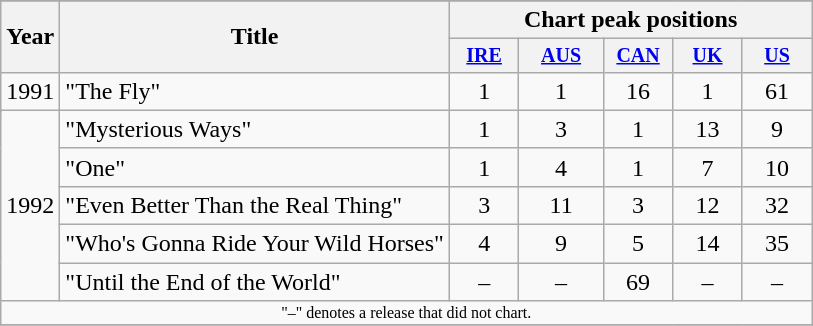<table class="wikitable"  style="text-align:center;">
<tr>
</tr>
<tr>
<th rowspan=2>Year</th>
<th rowspan=2>Title</th>
<th colspan=5>Chart peak positions</th>
</tr>
<tr style="font-size:smaller;">
<th width=40><a href='#'>IRE</a><br></th>
<th width="50"><a href='#'>AUS</a><br></th>
<th width=40><a href='#'>CAN</a><br></th>
<th width=40><a href='#'>UK</a><br></th>
<th width=40><a href='#'>US</a><br></th>
</tr>
<tr>
<td rowspan=2>1991</td>
<td align=left>"The Fly"</td>
<td>1</td>
<td>1</td>
<td>16</td>
<td>1</td>
<td>61</td>
</tr>
<tr>
<td rowspan="2" align="left">"Mysterious Ways"</td>
<td rowspan="2">1</td>
<td rowspan="2">3</td>
<td rowspan="2">1</td>
<td rowspan="2">13</td>
<td rowspan="2">9</td>
</tr>
<tr>
<td rowspan=5>1992</td>
</tr>
<tr>
<td align=left>"One"</td>
<td>1</td>
<td>4</td>
<td>1</td>
<td>7</td>
<td>10</td>
</tr>
<tr>
<td align=left>"Even Better Than the Real Thing"</td>
<td>3</td>
<td>11</td>
<td>3</td>
<td>12</td>
<td>32</td>
</tr>
<tr>
<td align=left>"Who's Gonna Ride Your Wild Horses"</td>
<td>4</td>
<td>9</td>
<td>5</td>
<td>14</td>
<td>35</td>
</tr>
<tr>
<td align=left>"Until the End of the World"</td>
<td>–</td>
<td>–</td>
<td>69</td>
<td>–</td>
<td>–</td>
</tr>
<tr>
<td align="center" colspan="8" style="font-size: 8pt">"–" denotes a release that did not chart.</td>
</tr>
<tr>
</tr>
</table>
